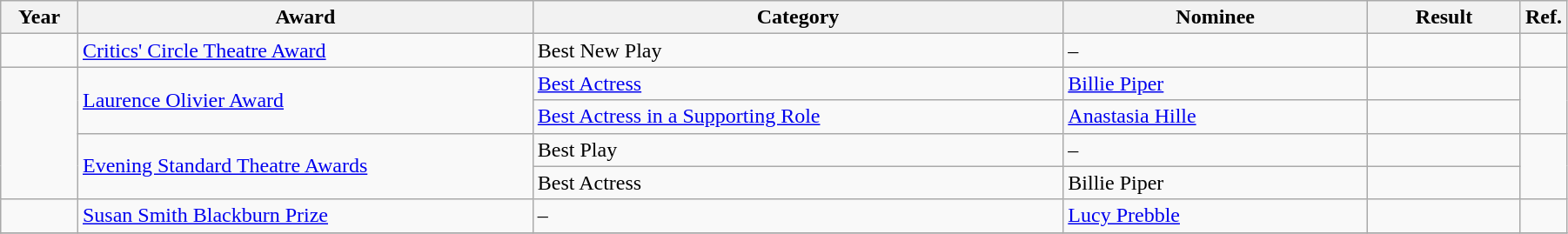<table class="wikitable" width="95%">
<tr>
<th width="5%">Year</th>
<th width="30%">Award</th>
<th width="35%">Category</th>
<th width="20%">Nominee</th>
<th width="10%">Result</th>
<th class=unsortable>Ref.</th>
</tr>
<tr>
<td></td>
<td><a href='#'>Critics' Circle Theatre Award</a></td>
<td>Best New Play</td>
<td>–</td>
<td></td>
<td></td>
</tr>
<tr>
<td rowspan="4"></td>
<td rowspan="2"><a href='#'>Laurence Olivier Award</a></td>
<td><a href='#'>Best Actress</a></td>
<td><a href='#'>Billie Piper</a></td>
<td></td>
<td rowspan=2></td>
</tr>
<tr>
<td><a href='#'>Best Actress in a Supporting Role</a></td>
<td><a href='#'>Anastasia Hille</a></td>
<td></td>
</tr>
<tr>
<td rowspan="2"><a href='#'>Evening Standard Theatre Awards</a></td>
<td>Best Play</td>
<td>–</td>
<td></td>
<td rowspan=2></td>
</tr>
<tr>
<td>Best Actress</td>
<td>Billie Piper</td>
<td></td>
</tr>
<tr>
<td></td>
<td><a href='#'>Susan Smith Blackburn Prize</a></td>
<td>–</td>
<td><a href='#'>Lucy Prebble</a></td>
<td></td>
<td></td>
</tr>
<tr>
</tr>
</table>
